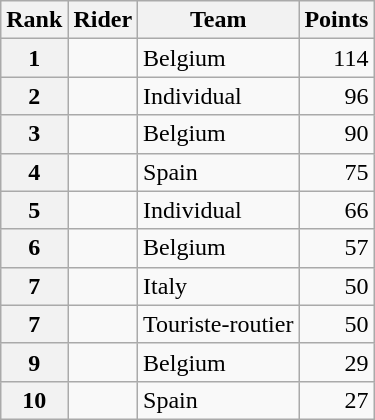<table class="wikitable">
<tr>
<th scope="col">Rank</th>
<th scope="col">Rider</th>
<th scope="col">Team</th>
<th scope="col">Points</th>
</tr>
<tr>
<th scope="row">1</th>
<td></td>
<td>Belgium</td>
<td style="text-align:right;">114</td>
</tr>
<tr>
<th scope="row">2</th>
<td></td>
<td>Individual</td>
<td style="text-align:right;">96</td>
</tr>
<tr>
<th scope="row">3</th>
<td></td>
<td>Belgium</td>
<td style="text-align:right;">90</td>
</tr>
<tr>
<th scope="row">4</th>
<td></td>
<td>Spain</td>
<td style="text-align:right;">75</td>
</tr>
<tr>
<th scope="row">5</th>
<td></td>
<td>Individual</td>
<td style="text-align:right;">66</td>
</tr>
<tr>
<th scope="row">6</th>
<td></td>
<td>Belgium</td>
<td style="text-align:right;">57</td>
</tr>
<tr>
<th scope="row">7</th>
<td></td>
<td>Italy</td>
<td style="text-align:right;">50</td>
</tr>
<tr>
<th scope="row">7</th>
<td></td>
<td>Touriste-routier</td>
<td style="text-align:right;">50</td>
</tr>
<tr>
<th scope="row">9</th>
<td></td>
<td>Belgium</td>
<td style="text-align:right;">29</td>
</tr>
<tr>
<th scope="row">10</th>
<td></td>
<td>Spain</td>
<td style="text-align:right;">27</td>
</tr>
</table>
